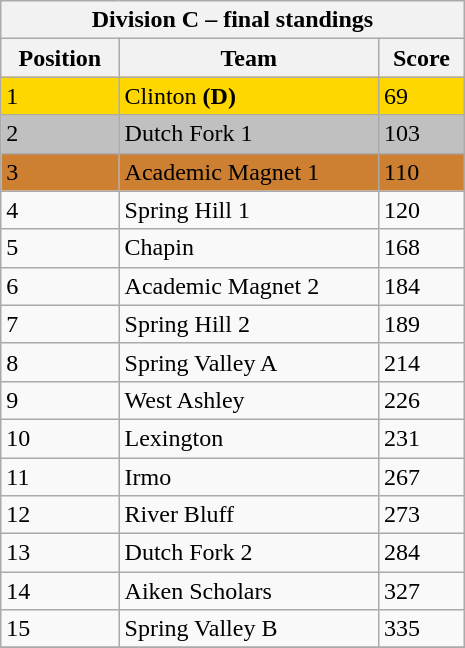<table class="wikitable collapsible collapsed" style="float:right; width:310px">
<tr>
<th colspan=3>Division C – final standings</th>
</tr>
<tr>
<th>Position</th>
<th>Team</th>
<th>Score</th>
</tr>
<tr style="background:#ffd700; color:black">
<td>1</td>
<td>Clinton <strong>(D)</strong></td>
<td>69</td>
</tr>
<tr style="background:#c0c0c0; color:black">
<td>2</td>
<td>Dutch Fork 1</td>
<td>103</td>
</tr>
<tr style="background:#cd7f32; color:black">
<td>3</td>
<td>Academic Magnet 1</td>
<td>110</td>
</tr>
<tr>
<td>4</td>
<td>Spring Hill 1</td>
<td>120</td>
</tr>
<tr>
<td>5</td>
<td>Chapin</td>
<td>168</td>
</tr>
<tr>
<td>6</td>
<td>Academic Magnet 2</td>
<td>184</td>
</tr>
<tr>
<td>7</td>
<td>Spring Hill 2</td>
<td>189</td>
</tr>
<tr>
<td>8</td>
<td>Spring Valley A</td>
<td>214</td>
</tr>
<tr>
<td>9</td>
<td>West Ashley</td>
<td>226</td>
</tr>
<tr>
<td>10</td>
<td>Lexington</td>
<td>231</td>
</tr>
<tr>
<td>11</td>
<td>Irmo</td>
<td>267</td>
</tr>
<tr>
<td>12</td>
<td>River Bluff</td>
<td>273</td>
</tr>
<tr>
<td>13</td>
<td>Dutch Fork 2</td>
<td>284</td>
</tr>
<tr>
<td>14</td>
<td>Aiken Scholars</td>
<td>327</td>
</tr>
<tr>
<td>15</td>
<td>Spring Valley B</td>
<td>335</td>
</tr>
<tr>
</tr>
</table>
